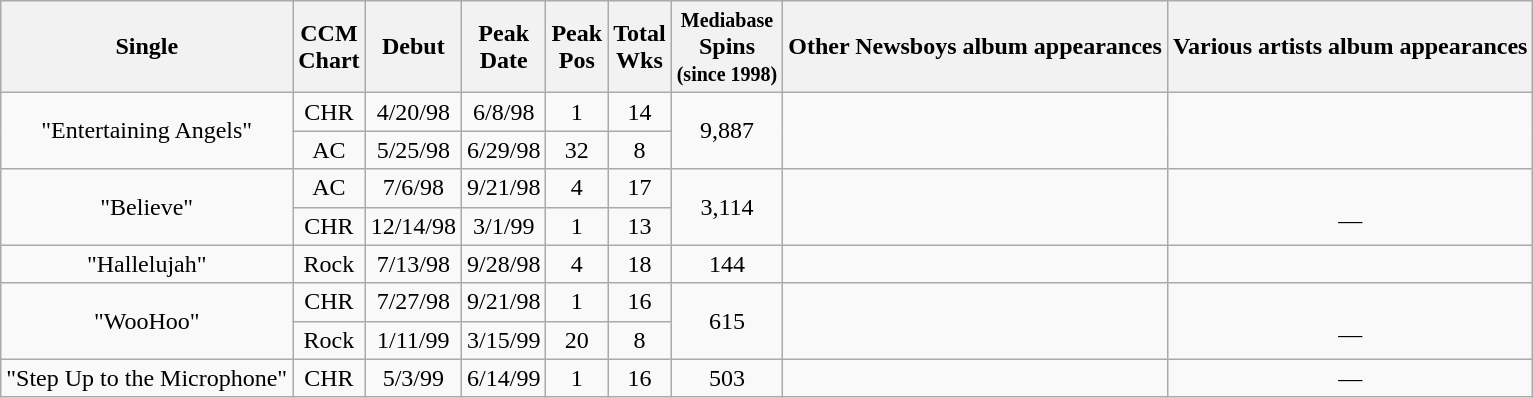<table class="wikitable" style="text-align:center;">
<tr>
<th>Single</th>
<th>CCM<br>Chart</th>
<th>Debut</th>
<th>Peak<br>Date</th>
<th>Peak<br>Pos</th>
<th>Total<br>Wks</th>
<th><small>Mediabase</small><br>Spins <br><small>(since 1998)</small></th>
<th>Other Newsboys album appearances</th>
<th>Various artists album appearances</th>
</tr>
<tr>
<td rowspan="2">"Entertaining Angels"</td>
<td>CHR</td>
<td>4/20/98</td>
<td>6/8/98</td>
<td>1</td>
<td>14</td>
<td rowspan="2">9,887</td>
<td rowspan="2"></td>
<td rowspan="2"></td>
</tr>
<tr>
<td>AC</td>
<td>5/25/98</td>
<td>6/29/98</td>
<td>32</td>
<td>8</td>
</tr>
<tr>
<td rowspan="2">"Believe"</td>
<td>AC</td>
<td>7/6/98</td>
<td>9/21/98</td>
<td>4</td>
<td>17</td>
<td rowspan="2">3,114</td>
<td rowspan="2"></td>
<td rowspan="2"><br>—</td>
</tr>
<tr>
<td>CHR</td>
<td>12/14/98</td>
<td>3/1/99</td>
<td>1</td>
<td>13</td>
</tr>
<tr>
<td>"Hallelujah"</td>
<td>Rock</td>
<td>7/13/98</td>
<td>9/28/98</td>
<td>4</td>
<td>18</td>
<td>144</td>
<td rowspan="1"></td>
<td></td>
</tr>
<tr>
<td rowspan="2">"WooHoo"</td>
<td>CHR</td>
<td>7/27/98</td>
<td>9/21/98</td>
<td>1</td>
<td>16</td>
<td rowspan="2">615</td>
<td rowspan="2"></td>
<td rowspan="2"><br>—</td>
</tr>
<tr>
<td>Rock</td>
<td>1/11/99</td>
<td>3/15/99</td>
<td>20</td>
<td>8</td>
</tr>
<tr>
<td>"Step Up to the Microphone"</td>
<td>CHR</td>
<td>5/3/99</td>
<td>6/14/99</td>
<td>1</td>
<td>16</td>
<td>503</td>
<td></td>
<td>—</td>
</tr>
</table>
